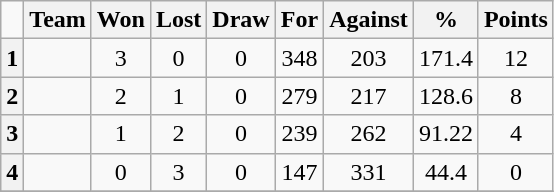<table class="wikitable">
<tr>
<td></td>
<th>Team</th>
<th>Won</th>
<th>Lost</th>
<th>Draw</th>
<th>For</th>
<th>Against</th>
<th>%</th>
<th>Points</th>
</tr>
<tr>
<th>1</th>
<td></td>
<td align=center>3</td>
<td align=center>0</td>
<td align=center>0</td>
<td align=center>348</td>
<td align=center>203</td>
<td align=center>171.4</td>
<td align=center>12</td>
</tr>
<tr>
<th>2</th>
<td></td>
<td align=center>2</td>
<td align=center>1</td>
<td align=center>0</td>
<td align=center>279</td>
<td align=center>217</td>
<td align=center>128.6</td>
<td align=center>8</td>
</tr>
<tr>
<th>3</th>
<td></td>
<td align=center>1</td>
<td align=center>2</td>
<td align=center>0</td>
<td align=center>239</td>
<td align=center>262</td>
<td align=center>91.22</td>
<td align=center>4</td>
</tr>
<tr>
<th>4</th>
<td></td>
<td align=center>0</td>
<td align=center>3</td>
<td align=center>0</td>
<td align=center>147</td>
<td align=center>331</td>
<td align=center>44.4</td>
<td align=center>0</td>
</tr>
<tr>
</tr>
</table>
